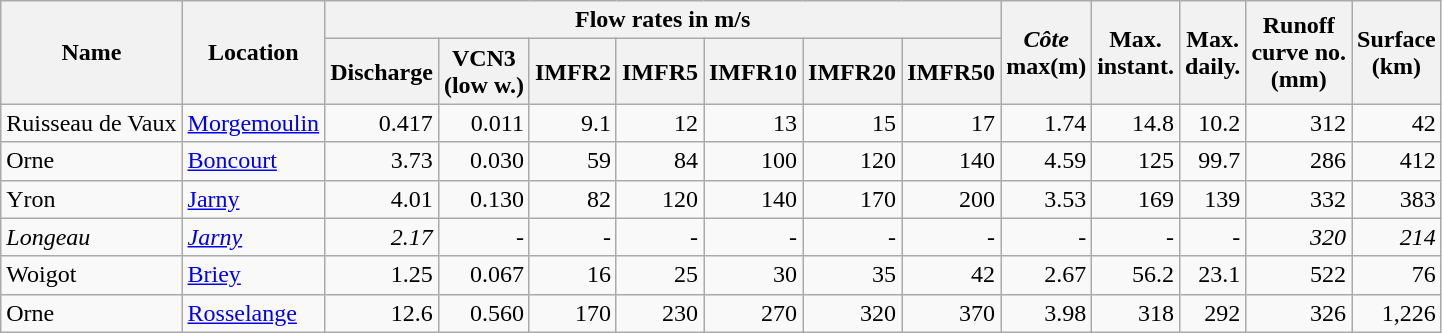<table class="wikitable">
<tr>
<th rowspan="2">Name</th>
<th rowspan="2">Location</th>
<th colspan="7">Flow rates in m/s</th>
<th rowspan="2"><em>Côte</em><br>max(m)</th>
<th rowspan="2">Max.<br>instant.</th>
<th rowspan="2">Max.<br>daily.</th>
<th rowspan="2">Runoff<br>curve no.<br>(mm)</th>
<th rowspan="2">Surface<br>(km)</th>
</tr>
<tr>
<th>Discharge</th>
<th>VCN3<br>(low w.)</th>
<th>IMFR2</th>
<th>IMFR5</th>
<th>IMFR10</th>
<th>IMFR20</th>
<th>IMFR50</th>
</tr>
<tr>
<td>Ruisseau de Vaux</td>
<td><a href='#'>Morgemoulin</a></td>
<td align="right">0.417</td>
<td align="right">0.011</td>
<td align="right">9.1</td>
<td align="right">12</td>
<td align="right">13</td>
<td align="right">15</td>
<td align="right">17</td>
<td align="right">1.74</td>
<td align="right">14.8</td>
<td align="right">10.2</td>
<td align="right">312</td>
<td align="right">42</td>
</tr>
<tr>
<td>Orne</td>
<td><a href='#'>Boncourt</a></td>
<td align="right">3.73</td>
<td align="right">0.030</td>
<td align="right">59</td>
<td align="right">84</td>
<td align="right">100</td>
<td align="right">120</td>
<td align="right">140</td>
<td align="right">4.59</td>
<td align="right">125</td>
<td align="right">99.7</td>
<td align="right">286</td>
<td align="right">412</td>
</tr>
<tr>
<td>Yron</td>
<td><a href='#'>Jarny</a></td>
<td align="right">4.01</td>
<td align="right">0.130</td>
<td align="right">82</td>
<td align="right">120</td>
<td align="right">140</td>
<td align="right">170</td>
<td align="right">200</td>
<td align="right">3.53</td>
<td align="right">169</td>
<td align="right">139</td>
<td align="right">332</td>
<td align="right">383</td>
</tr>
<tr>
<td><em>Longeau</em></td>
<td><em><a href='#'>Jarny</a></em></td>
<td align="right"><em>2.17</em></td>
<td align="right">-</td>
<td align="right">-</td>
<td align="right">-</td>
<td align="right">-</td>
<td align="right">-</td>
<td align="right">-</td>
<td align="right">-</td>
<td align="right">-</td>
<td align="right">-</td>
<td align="right"><em>320</em></td>
<td align="right"><em>214</em></td>
</tr>
<tr>
<td>Woigot</td>
<td><a href='#'>Briey</a></td>
<td align="right">1.25</td>
<td align="right">0.067</td>
<td align="right">16</td>
<td align="right">25</td>
<td align="right">30</td>
<td align="right">35</td>
<td align="right">42</td>
<td align="right">2.67</td>
<td align="right">56.2</td>
<td align="right">23.1</td>
<td align="right">522</td>
<td align="right">76</td>
</tr>
<tr>
<td>Orne</td>
<td><a href='#'>Rosselange</a></td>
<td align="right">12.6</td>
<td align="right">0.560</td>
<td align="right">170</td>
<td align="right">230</td>
<td align="right">270</td>
<td align="right">320</td>
<td align="right">370</td>
<td align="right">3.98</td>
<td align="right">318</td>
<td align="right">292</td>
<td align="right">326</td>
<td align="right">1,226</td>
</tr>
</table>
